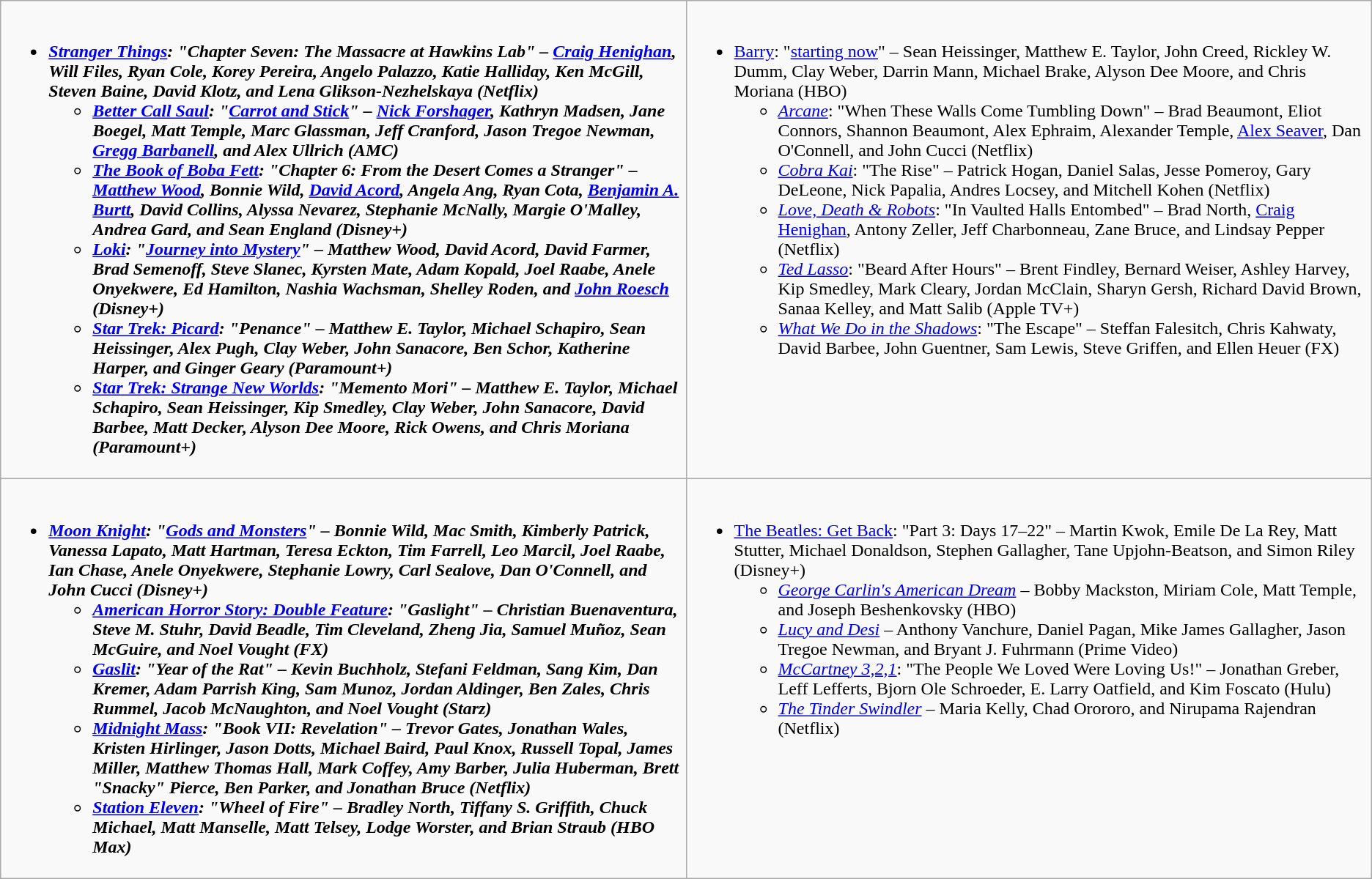<table class="wikitable">
<tr>
<td style="vertical-align:top;" width="50%"><br><ul><li><strong><em><a href='#'>Stranger Things</a><em>: "Chapter Seven: The Massacre at Hawkins Lab" – <a href='#'>Craig Henighan</a>, Will Files, Ryan Cole, Korey Pereira, Angelo Palazzo, Katie Halliday, Ken McGill, Steven Baine, David Klotz, and Lena Glikson-Nezhelskaya (Netflix)<strong><ul><li></em><a href='#'>Better Call Saul</a><em>: "<a href='#'>Carrot and Stick</a>" – <a href='#'>Nick Forshager</a>, Kathryn Madsen, Jane Boegel, Matt Temple, Marc Glassman, Jeff Cranford, Jason Tregoe Newman, <a href='#'>Gregg Barbanell</a>, and Alex Ullrich (AMC)</li><li></em><a href='#'>The Book of Boba Fett</a><em>: "Chapter 6: From the Desert Comes a Stranger" – <a href='#'>Matthew Wood</a>, Bonnie Wild, <a href='#'>David Acord</a>, Angela Ang, Ryan Cota, <a href='#'>Benjamin A. Burtt</a>, David Collins, Alyssa Nevarez, Stephanie McNally, Margie O'Malley, Andrea Gard, and Sean England (Disney+)</li><li></em><a href='#'>Loki</a><em>: "<a href='#'>Journey into Mystery</a>" – Matthew Wood, David Acord, David Farmer, Brad Semenoff, Steve Slanec, Kyrsten Mate, Adam Kopald, Joel Raabe, Anele Onyekwere, Ed Hamilton, Nashia Wachsman, Shelley Roden, and <a href='#'>John Roesch</a> (Disney+)</li><li></em><a href='#'>Star Trek: Picard</a><em>: "Penance" – Matthew E. Taylor, Michael Schapiro, Sean Heissinger, Alex Pugh, Clay Weber, John Sanacore, Ben Schor, Katherine Harper, and Ginger Geary (Paramount+)</li><li></em><a href='#'>Star Trek: Strange New Worlds</a><em>: "Memento Mori" – Matthew E. Taylor, Michael Schapiro, Sean Heissinger, Kip Smedley, Clay Weber, John Sanacore, David Barbee, Matt Decker, Alyson Dee Moore, Rick Owens, and Chris Moriana (Paramount+)</li></ul></li></ul></td>
<td style="vertical-align:top;" width="50%"><br><ul><li></em></strong><a href='#'>Barry</a></em>: "<a href='#'>starting now</a>" – Sean Heissinger, Matthew E. Taylor, John Creed, Rickley W. Dumm, Clay Weber, Darrin Mann, Michael Brake, Alyson Dee Moore, and Chris Moriana (HBO)</strong><ul><li><em><a href='#'>Arcane</a></em>: "When These Walls Come Tumbling Down" – Brad Beaumont, Eliot Connors, Shannon Beaumont, Alex Ephraim, Alexander Temple, <a href='#'>Alex Seaver</a>, Dan O'Connell, and John Cucci (Netflix)</li><li><em><a href='#'>Cobra Kai</a></em>: "The Rise" – Patrick Hogan, Daniel Salas, Jesse Pomeroy, Gary DeLeone, Nick Papalia, Andres Locsey, and Mitchell Kohen (Netflix)</li><li><em><a href='#'>Love, Death & Robots</a></em>: "In Vaulted Halls Entombed" – Brad North, <a href='#'>Craig Henighan</a>, Antony Zeller, Jeff Charbonneau, Zane Bruce, and Lindsay Pepper (Netflix)</li><li><em><a href='#'>Ted Lasso</a></em>: "Beard After Hours" – Brent Findley, Bernard Weiser, Ashley Harvey, Kip Smedley, Mark Cleary, Jordan McClain, Sharyn Gersh, Richard David Brown, Sanaa Kelley, and Matt Salib (Apple TV+)</li><li><em><a href='#'>What We Do in the Shadows</a></em>: "The Escape" – Steffan Falesitch, Chris Kahwaty, David Barbee, John Guentner, Sam Lewis, Steve Griffen, and Ellen Heuer (FX)</li></ul></li></ul></td>
</tr>
<tr>
<td style="vertical-align:top;" width="50%"><br><ul><li><strong><em><a href='#'>Moon Knight</a><em>: "<a href='#'>Gods and Monsters</a>" – Bonnie Wild, Mac Smith, Kimberly Patrick, Vanessa Lapato, Matt Hartman, Teresa Eckton, Tim Farrell, Leo Marcil, Joel Raabe, Ian Chase, Anele Onyekwere, Stephanie Lowry, Carl Sealove, Dan O'Connell, and John Cucci (Disney+)<strong><ul><li></em><a href='#'>American Horror Story: Double Feature</a><em>: "Gaslight" – Christian Buenaventura, Steve M. Stuhr, David Beadle, Tim Cleveland, Zheng Jia, Samuel Muñoz, Sean McGuire, and Noel Vought (FX)</li><li></em><a href='#'>Gaslit</a><em>: "Year of the Rat" – Kevin Buchholz, Stefani Feldman, Sang Kim, Dan Kremer, Adam Parrish King, Sam Munoz, Jordan Aldinger, Ben Zales, Chris Rummel, Jacob McNaughton, and Noel Vought (Starz)</li><li></em><a href='#'>Midnight Mass</a><em>: "Book VII: Revelation" – Trevor Gates, Jonathan Wales, Kristen Hirlinger, Jason Dotts, Michael Baird, Paul Knox, Russell Topal, James Miller, Matthew Thomas Hall, Mark Coffey, Amy Barber, Julia Huberman, Brett "Snacky" Pierce, Ben Parker, and Jonathan Bruce (Netflix)</li><li></em><a href='#'>Station Eleven</a><em>: "Wheel of Fire" – Bradley North, Tiffany S. Griffith, Chuck Michael, Matt Manselle, Matt Telsey, Lodge Worster, and Brian Straub (HBO Max)</li></ul></li></ul></td>
<td style="vertical-align:top;" width="50%"><br><ul><li></em></strong><a href='#'>The Beatles: Get Back</a></em>: "Part 3: Days 17–22" – Martin Kwok, Emile De La Rey, Matt Stutter, Michael Donaldson, Stephen Gallagher, Tane Upjohn-Beatson, and Simon Riley (Disney+)</strong><ul><li><em><a href='#'>George Carlin's American Dream</a></em> – Bobby Mackston, Miriam Cole, Matt Temple, and Joseph Beshenkovsky (HBO)</li><li><em><a href='#'>Lucy and Desi</a></em> – Anthony Vanchure, Daniel Pagan, Mike James Gallagher, Jason Tregoe Newman, and Bryant J. Fuhrmann (Prime Video)</li><li><em><a href='#'>McCartney 3,2,1</a></em>: "The People We Loved Were Loving Us!" – Jonathan Greber, Leff Lefferts, Bjorn Ole Schroeder, E. Larry Oatfield, and Kim Foscato (Hulu)</li><li><em><a href='#'>The Tinder Swindler</a></em> – Maria Kelly, Chad Orororo, and Nirupama Rajendran (Netflix)</li></ul></li></ul></td>
</tr>
</table>
